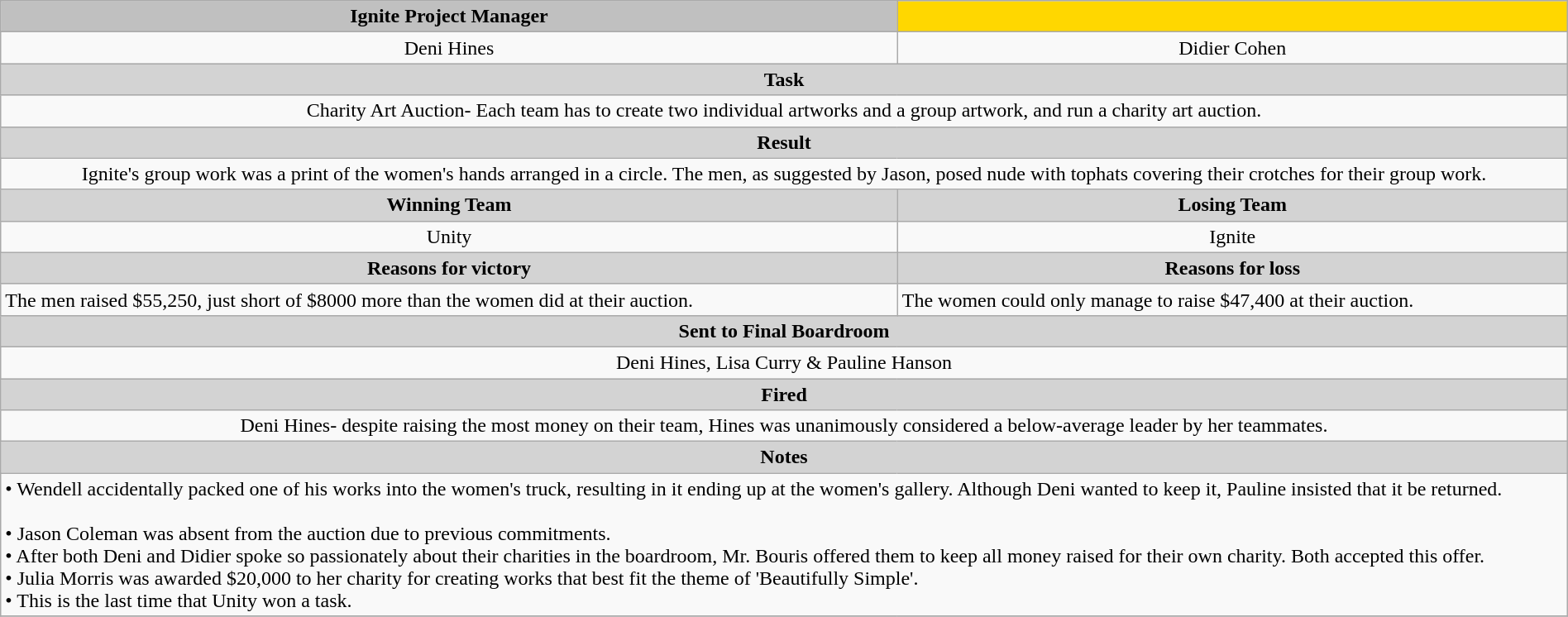<table class="wikitable" style="text-align: center; width:100%">
<tr>
<th style="text-align:center; background:silver;">Ignite Project Manager</th>
<th style="text-align:center; background:gold;"></th>
</tr>
<tr>
<td>Deni Hines</td>
<td>Didier Cohen</td>
</tr>
<tr>
<th colspan="2" style="text-align:center; background:lightgrey;">Task</th>
</tr>
<tr>
<td colspan="2">Charity Art Auction- Each team has to create two individual artworks and a group artwork, and run a charity art auction.</td>
</tr>
<tr>
<th colspan="2" style="text-align:center; background:lightgrey;">Result</th>
</tr>
<tr>
<td colspan="2">Ignite's group work was a print of the women's hands arranged in a circle. The men, as suggested by Jason, posed nude with tophats covering their crotches for their group work.</td>
</tr>
<tr>
<th style="text-align:center; background:lightgrey;">Winning Team</th>
<th style="text-align:center; background:lightgrey;">Losing Team</th>
</tr>
<tr>
<td>Unity</td>
<td>Ignite</td>
</tr>
<tr>
<th style="text-align:center; background:lightgrey;">Reasons for victory</th>
<th style="text-align:center; background:lightgrey;">Reasons for loss</th>
</tr>
<tr style="text-align: left;">
<td>The men raised $55,250, just short of $8000 more than the women did at their auction.</td>
<td>The women could only manage to raise $47,400 at their auction.</td>
</tr>
<tr>
<th colspan="2" style="text-align:center; background:lightgrey;">Sent to Final Boardroom</th>
</tr>
<tr>
<td colspan="2">Deni Hines, Lisa Curry & Pauline Hanson</td>
</tr>
<tr>
<th colspan="2" style="text-align:center; background:lightgrey;">Fired</th>
</tr>
<tr>
<td colspan="2">Deni Hines- despite raising the most money on their team, Hines was unanimously considered a below-average leader by her teammates.</td>
</tr>
<tr>
<th colspan="2" style="text-align:center; background:lightgrey;">Notes</th>
</tr>
<tr style="text-align: left;">
<td colspan="2">• Wendell accidentally packed one of his works into the women's truck, resulting in it ending up at the women's gallery. Although Deni wanted to keep it, Pauline insisted that it be returned.<br><br>• Jason Coleman was absent from the auction due to previous commitments.<br>
• After both Deni and Didier spoke so passionately about their charities in the boardroom, Mr. Bouris offered them to keep all money raised for their own charity. Both accepted this offer.<br>
• Julia Morris was awarded $20,000 to her charity for creating works that best fit the theme of 'Beautifully Simple'.<br> 
• This is the last time that Unity won a task.</td>
</tr>
<tr>
</tr>
</table>
